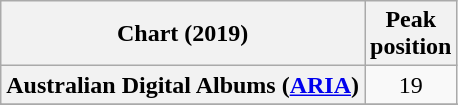<table class="wikitable sortable plainrowheaders" style="text-align:center">
<tr>
<th scope="col">Chart (2019)</th>
<th scope="col">Peak<br>position</th>
</tr>
<tr>
<th scope="row">Australian Digital Albums (<a href='#'>ARIA</a>)</th>
<td>19</td>
</tr>
<tr>
</tr>
<tr>
</tr>
<tr>
</tr>
<tr>
</tr>
<tr>
</tr>
<tr>
</tr>
<tr>
</tr>
</table>
